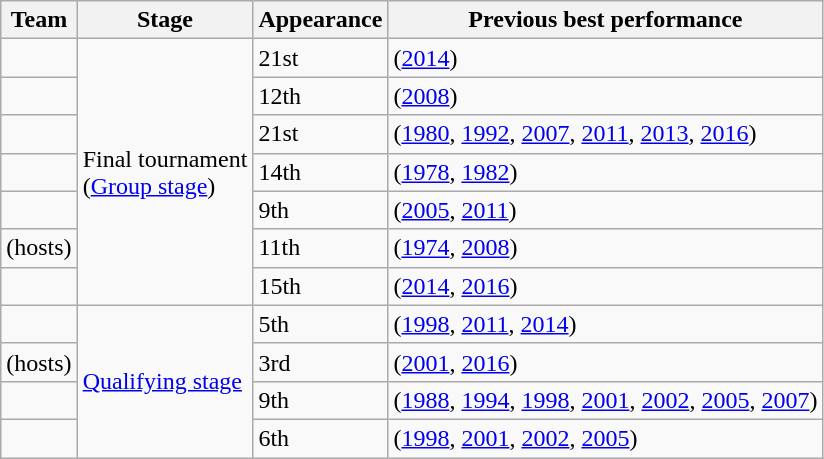<table class="wikitable sortable" style="text-align: left;">
<tr>
<th>Team</th>
<th>Stage</th>
<th data-sort-type="number">Appearance</th>
<th>Previous best performance</th>
</tr>
<tr>
<td></td>
<td rowspan=7>Final tournament<br>(<a href='#'>Group stage</a>)</td>
<td>21st</td>
<td> (<a href='#'>2014</a>)</td>
</tr>
<tr>
<td></td>
<td>12th</td>
<td> (<a href='#'>2008</a>)</td>
</tr>
<tr>
<td></td>
<td>21st</td>
<td> (<a href='#'>1980</a>, <a href='#'>1992</a>, <a href='#'>2007</a>, <a href='#'>2011</a>, <a href='#'>2013</a>, <a href='#'>2016</a>)</td>
</tr>
<tr>
<td></td>
<td>14th</td>
<td> (<a href='#'>1978</a>, <a href='#'>1982</a>)</td>
</tr>
<tr>
<td></td>
<td>9th</td>
<td> (<a href='#'>2005</a>, <a href='#'>2011</a>)</td>
</tr>
<tr>
<td> (hosts)</td>
<td>11th</td>
<td> (<a href='#'>1974</a>, <a href='#'>2008</a>)</td>
</tr>
<tr>
<td></td>
<td>15th</td>
<td> (<a href='#'>2014</a>, <a href='#'>2016</a>)</td>
</tr>
<tr>
<td></td>
<td rowspan=4><a href='#'>Qualifying stage</a></td>
<td>5th</td>
<td> (<a href='#'>1998</a>, <a href='#'>2011</a>, <a href='#'>2014</a>)</td>
</tr>
<tr>
<td> (hosts)</td>
<td>3rd</td>
<td> (<a href='#'>2001</a>, <a href='#'>2016</a>)</td>
</tr>
<tr>
<td></td>
<td>9th</td>
<td> (<a href='#'>1988</a>, <a href='#'>1994</a>, <a href='#'>1998</a>, <a href='#'>2001</a>, <a href='#'>2002</a>, <a href='#'>2005</a>, <a href='#'>2007</a>)</td>
</tr>
<tr>
<td></td>
<td>6th</td>
<td> (<a href='#'>1998</a>, <a href='#'>2001</a>, <a href='#'>2002</a>, <a href='#'>2005</a>)</td>
</tr>
</table>
